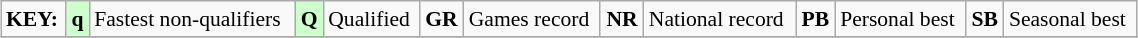<table class="wikitable" style="margin:0.5em auto; font-size:90%;position:relative;" width=60%>
<tr>
<td><strong>KEY:</strong></td>
<td bgcolor=ccffcc align=center><strong>q</strong></td>
<td>Fastest non-qualifiers</td>
<td bgcolor=ccffcc align=center><strong>Q</strong></td>
<td>Qualified</td>
<td align=center><strong>GR</strong></td>
<td>Games record</td>
<td align=center><strong>NR</strong></td>
<td>National record</td>
<td align=center><strong>PB</strong></td>
<td>Personal best</td>
<td align=center><strong>SB</strong></td>
<td>Seasonal best</td>
</tr>
<tr>
</tr>
</table>
